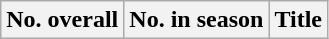<table class="wikitable plainrowheaders" style="background: 66CDAA#;">
<tr>
<th>No. overall</th>
<th>No. in season</th>
<th>Title<br>




















</th>
</tr>
</table>
